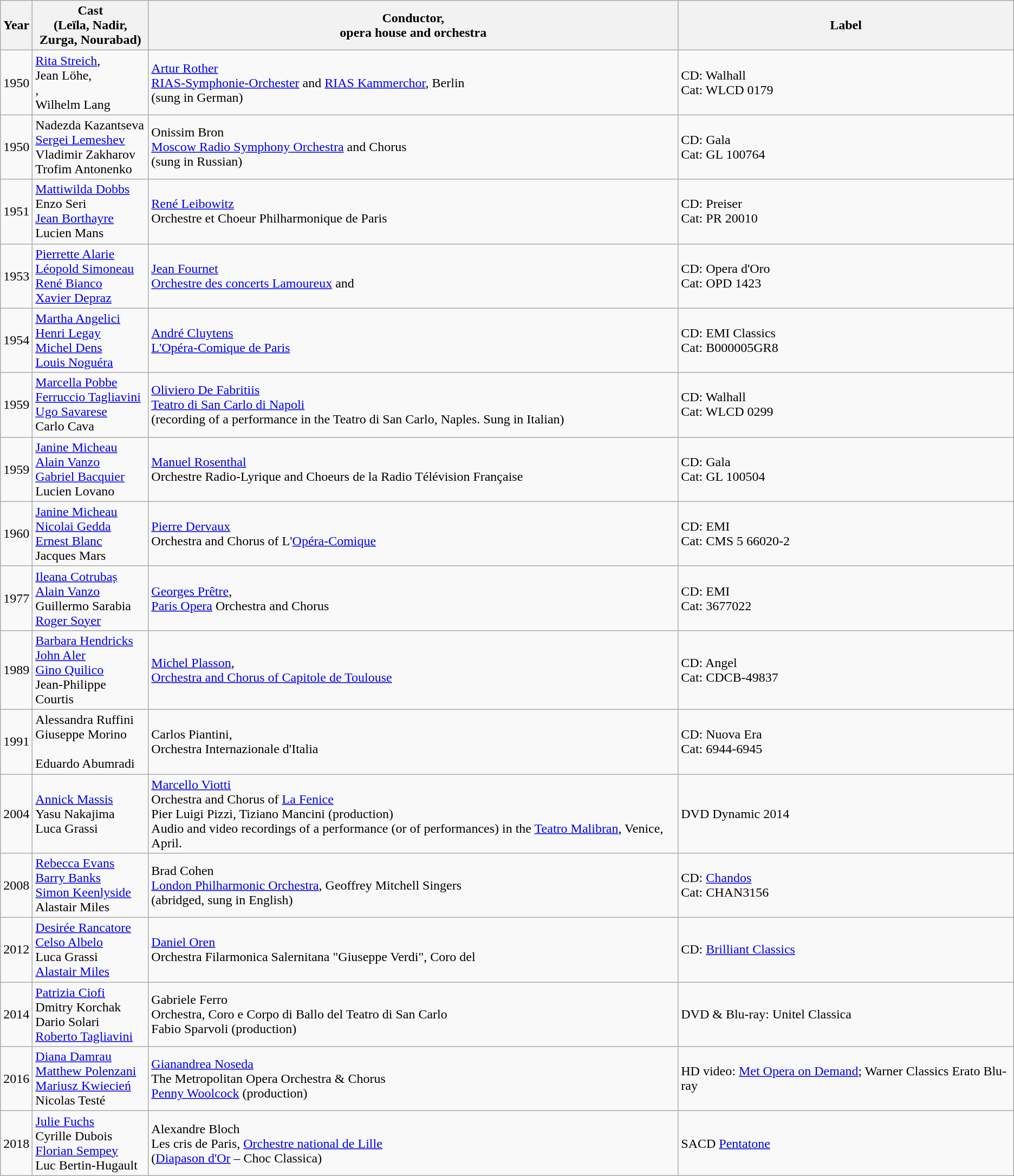<table class="wikitable">
<tr>
<th>Year</th>
<th>Cast<br>(Leïla, Nadir,<br>Zurga, Nourabad)</th>
<th>Conductor,<br>opera house and orchestra</th>
<th>Label</th>
</tr>
<tr>
<td>1950</td>
<td><a href='#'>Rita Streich</a>,<br>Jean Löhe,<br>,<br>Wilhelm Lang</td>
<td><a href='#'>Artur Rother</a><br><a href='#'>RIAS-Symphonie-Orchester</a> and <a href='#'>RIAS Kammerchor</a>, Berlin<br>(sung in German)</td>
<td>CD: Walhall<br>Cat: WLCD 0179</td>
</tr>
<tr>
<td>1950</td>
<td>Nadezda Kazantseva<br><a href='#'>Sergei Lemeshev</a><br>Vladimir Zakharov<br>Trofim Antonenko</td>
<td>Onissim Bron<br><a href='#'>Moscow Radio Symphony Orchestra</a> and Chorus <br>(sung in Russian)</td>
<td>CD: Gala <br>Cat: GL 100764</td>
</tr>
<tr>
<td>1951</td>
<td><a href='#'>Mattiwilda Dobbs</a><br>Enzo Seri<br><a href='#'>Jean Borthayre</a><br>Lucien Mans</td>
<td><a href='#'>René Leibowitz</a><br>Orchestre et Choeur Philharmonique de Paris</td>
<td>CD: Preiser <br>Cat: PR 20010</td>
</tr>
<tr>
<td>1953</td>
<td><a href='#'>Pierrette Alarie</a><br><a href='#'>Léopold Simoneau</a><br><a href='#'>René Bianco</a><br><a href='#'>Xavier Depraz</a></td>
<td><a href='#'>Jean Fournet</a><br><a href='#'>Orchestre des concerts Lamoureux</a> and </td>
<td>CD: Opera d'Oro <br>Cat: OPD 1423</td>
</tr>
<tr>
<td>1954</td>
<td><a href='#'>Martha Angelici</a><br><a href='#'>Henri Legay</a><br><a href='#'>Michel Dens</a><br><a href='#'>Louis Noguéra</a></td>
<td><a href='#'>André Cluytens</a><br><a href='#'>L'Opéra-Comique de Paris</a></td>
<td>CD: EMI Classics<br>Cat: B000005GR8</td>
</tr>
<tr>
<td>1959</td>
<td><a href='#'>Marcella Pobbe</a><br><a href='#'>Ferruccio Tagliavini</a><br><a href='#'>Ugo Savarese</a><br>Carlo Cava</td>
<td><a href='#'>Oliviero De Fabritiis</a><br><a href='#'>Teatro di San Carlo di Napoli</a><br>(recording of a performance in the Teatro di San Carlo, Naples. Sung in Italian)</td>
<td>CD: Walhall <br>Cat: WLCD 0299</td>
</tr>
<tr>
<td>1959</td>
<td><a href='#'>Janine Micheau</a><br><a href='#'>Alain Vanzo</a><br><a href='#'>Gabriel Bacquier</a><br>Lucien Lovano</td>
<td><a href='#'>Manuel Rosenthal</a><br>Orchestre Radio-Lyrique and Choeurs de la Radio Télévision Française</td>
<td>CD: Gala <br>Cat: GL 100504</td>
</tr>
<tr>
<td>1960</td>
<td><a href='#'>Janine Micheau</a><br><a href='#'>Nicolai Gedda</a><br><a href='#'>Ernest Blanc</a><br>Jacques Mars</td>
<td><a href='#'>Pierre Dervaux</a><br>Orchestra and Chorus of L'<a href='#'>Opéra-Comique</a></td>
<td>CD: EMI <br>Cat: CMS 5 66020-2</td>
</tr>
<tr>
<td>1977</td>
<td><a href='#'>Ileana Cotrubaș</a><br><a href='#'>Alain Vanzo</a><br>Guillermo Sarabia<br><a href='#'>Roger Soyer</a></td>
<td><a href='#'>Georges Prêtre</a>,<br><a href='#'>Paris Opera</a> Orchestra and Chorus</td>
<td>CD: EMI <br>Cat: 3677022</td>
</tr>
<tr>
<td>1989</td>
<td><a href='#'>Barbara Hendricks</a><br><a href='#'>John Aler</a><br><a href='#'>Gino Quilico</a><br>Jean-Philippe Courtis</td>
<td><a href='#'>Michel Plasson</a>,<br><a href='#'>Orchestra and Chorus of Capitole de Toulouse</a></td>
<td>CD: Angel<br>Cat: CDCB-49837</td>
</tr>
<tr>
<td>1991</td>
<td>Alessandra Ruffini<br>Giuseppe Morino<br><br>Eduardo Abumradi</td>
<td>Carlos Piantini,<br>Orchestra Internazionale d'Italia</td>
<td>CD: Nuova Era<br>Cat: 6944-6945</td>
</tr>
<tr>
<td>2004</td>
<td><a href='#'>Annick Massis</a><br>Yasu Nakajima<br>Luca Grassi<br></td>
<td><a href='#'>Marcello Viotti</a><br>Orchestra and Chorus of <a href='#'>La Fenice</a><br>Pier Luigi Pizzi, Tiziano Mancini (production)<br>Audio and video recordings of a performance (or of performances) in the <a href='#'>Teatro Malibran</a>, Venice, April.</td>
<td>DVD Dynamic 2014</td>
</tr>
<tr>
<td>2008</td>
<td><a href='#'>Rebecca Evans</a><br><a href='#'>Barry Banks</a><br><a href='#'>Simon Keenlyside</a><br>Alastair Miles</td>
<td>Brad Cohen<br><a href='#'>London Philharmonic Orchestra</a>, Geoffrey Mitchell Singers<br>(abridged, sung in English)</td>
<td>CD: <a href='#'>Chandos</a><br>Cat: CHAN3156</td>
</tr>
<tr>
<td>2012</td>
<td><a href='#'>Desirée Rancatore</a><br><a href='#'>Celso Albelo</a><br>Luca Grassi<br><a href='#'>Alastair Miles</a></td>
<td><a href='#'>Daniel Oren</a><br>Orchestra Filarmonica Salernitana "Giuseppe Verdi", Coro del </td>
<td>CD: <a href='#'>Brilliant Classics</a></td>
</tr>
<tr>
<td>2014</td>
<td><a href='#'>Patrizia Ciofi</a><br>Dmitry Korchak<br>Dario Solari<br><a href='#'>Roberto Tagliavini</a></td>
<td>Gabriele Ferro<br>Orchestra, Coro e Corpo di Ballo del Teatro di San Carlo<br>Fabio Sparvoli (production)</td>
<td>DVD & Blu-ray: Unitel Classica</td>
</tr>
<tr>
<td>2016</td>
<td><a href='#'>Diana Damrau</a><br><a href='#'>Matthew Polenzani</a><br><a href='#'>Mariusz Kwiecień</a><br>Nicolas Testé</td>
<td><a href='#'>Gianandrea Noseda</a><br>The Metropolitan Opera Orchestra & Chorus<br><a href='#'>Penny Woolcock</a> (production)</td>
<td>HD video: <a href='#'>Met Opera on Demand</a>; Warner Classics Erato Blu-ray</td>
</tr>
<tr>
<td>2018</td>
<td><a href='#'>Julie Fuchs</a><br>Cyrille Dubois<br><a href='#'>Florian Sempey</a><br>Luc Bertin-Hugault</td>
<td>Alexandre Bloch<br>Les cris de Paris, <a href='#'>Orchestre national de Lille</a><br>(<a href='#'>Diapason d'Or</a> – Choc Classica)</td>
<td>SACD <a href='#'>Pentatone</a></td>
</tr>
</table>
